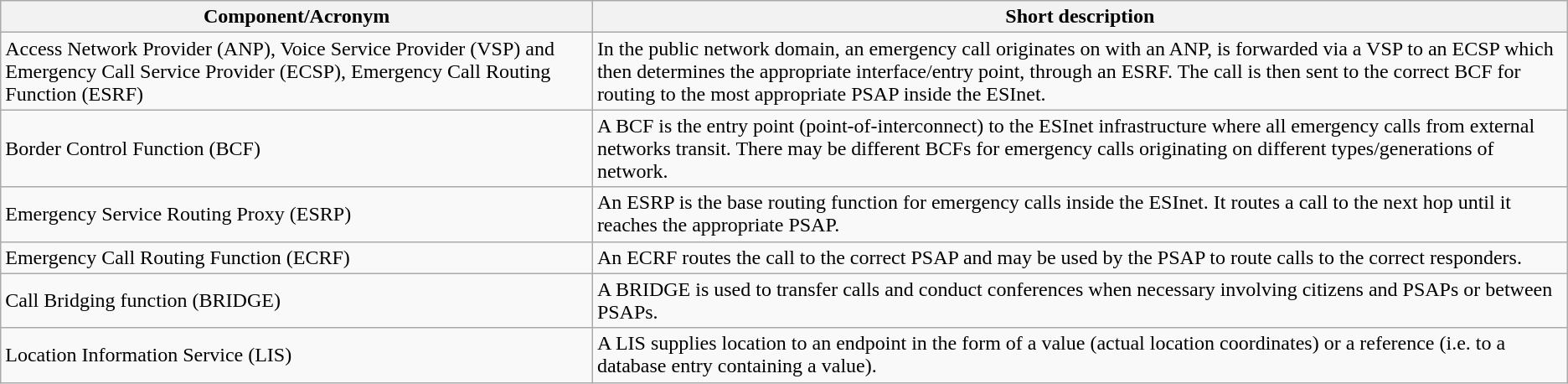<table class="wikitable">
<tr>
<th>Component/Acronym</th>
<th>Short description</th>
</tr>
<tr>
<td>Access Network Provider (ANP), Voice Service Provider (VSP) and Emergency Call Service Provider (ECSP), Emergency Call Routing Function (ESRF)</td>
<td>In the public network domain, an emergency call originates on with an ANP, is forwarded via a VSP to an ECSP which then determines the appropriate interface/entry point, through an ESRF. The call is then sent to the correct BCF for routing to the most appropriate PSAP inside the ESInet.</td>
</tr>
<tr>
<td>Border Control Function (BCF)</td>
<td>A BCF is the entry point (point-of-interconnect) to the ESInet infrastructure where all emergency calls from external networks transit. There may be different BCFs for emergency calls originating on different types/generations of network.</td>
</tr>
<tr>
<td>Emergency Service Routing Proxy (ESRP)</td>
<td>An ESRP is the base routing function for emergency calls inside the ESInet. It routes a call to the next hop until it reaches the appropriate PSAP.</td>
</tr>
<tr>
<td>Emergency Call Routing Function (ECRF)</td>
<td>An ECRF routes the call to the correct PSAP and may be used by the PSAP to route calls to the correct responders.</td>
</tr>
<tr>
<td>Call Bridging function (BRIDGE)</td>
<td>A BRIDGE is used to transfer calls and conduct conferences when necessary involving citizens and PSAPs or between PSAPs.</td>
</tr>
<tr>
<td>Location Information Service (LIS)</td>
<td>A LIS supplies location to an endpoint in the form of a value (actual location coordinates) or a reference (i.e. to a database entry containing a value).</td>
</tr>
</table>
